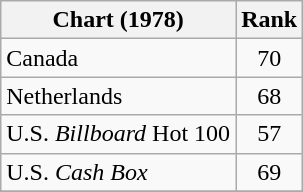<table class="wikitable sortable">
<tr>
<th>Chart (1978)</th>
<th style="text-align:center;">Rank</th>
</tr>
<tr>
<td>Canada</td>
<td style="text-align:center;">70</td>
</tr>
<tr>
<td>Netherlands</td>
<td style="text-align:center;">68</td>
</tr>
<tr>
<td>U.S. <em>Billboard</em> Hot 100</td>
<td style="text-align:center;">57</td>
</tr>
<tr>
<td>U.S. <em>Cash Box</em> </td>
<td style="text-align:center;">69</td>
</tr>
<tr>
</tr>
</table>
